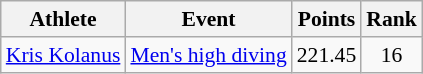<table class=wikitable style="font-size:90%;">
<tr>
<th>Athlete</th>
<th>Event</th>
<th>Points</th>
<th>Rank</th>
</tr>
<tr align=center>
<td align=left><a href='#'>Kris Kolanus</a></td>
<td align=left><a href='#'>Men's high diving</a></td>
<td>221.45</td>
<td>16</td>
</tr>
</table>
